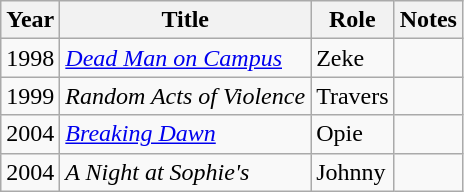<table class="wikitable sortable">
<tr>
<th>Year</th>
<th>Title</th>
<th>Role</th>
<th>Notes</th>
</tr>
<tr>
<td>1998</td>
<td><em><a href='#'>Dead Man on Campus</a></em></td>
<td>Zeke</td>
<td></td>
</tr>
<tr>
<td>1999</td>
<td><em>Random Acts of Violence</em></td>
<td>Travers</td>
<td></td>
</tr>
<tr>
<td>2004</td>
<td><a href='#'><em>Breaking Dawn</em></a></td>
<td>Opie</td>
<td></td>
</tr>
<tr>
<td>2004</td>
<td><em>A Night at Sophie's</em></td>
<td>Johnny</td>
<td></td>
</tr>
</table>
